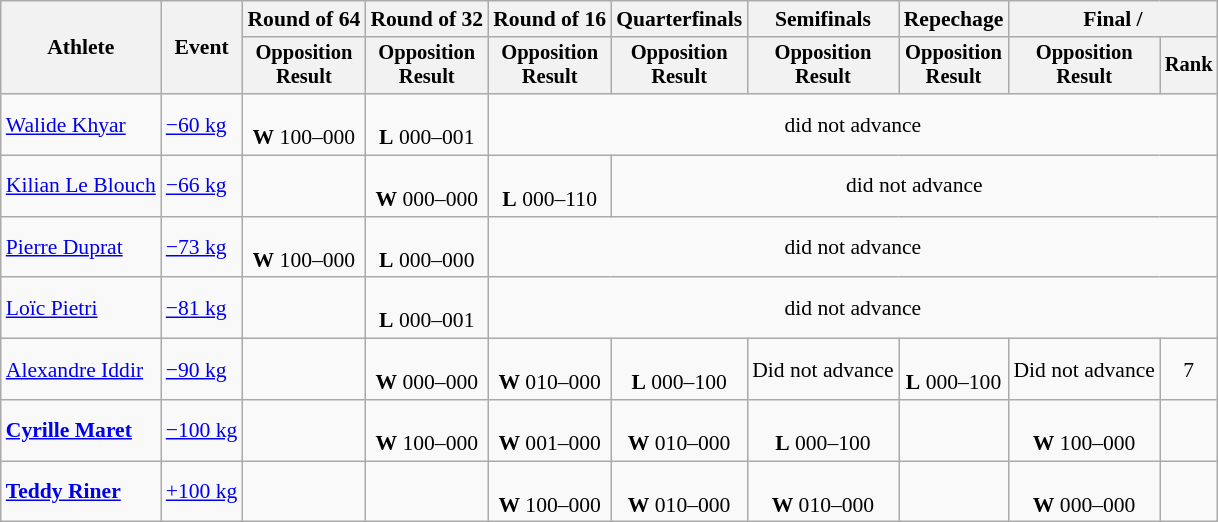<table class="wikitable" style="font-size:90%">
<tr>
<th rowspan="2">Athlete</th>
<th rowspan="2">Event</th>
<th>Round of 64</th>
<th>Round of 32</th>
<th>Round of 16</th>
<th>Quarterfinals</th>
<th>Semifinals</th>
<th>Repechage</th>
<th colspan=2>Final / </th>
</tr>
<tr style="font-size:95%">
<th>Opposition<br>Result</th>
<th>Opposition<br>Result</th>
<th>Opposition<br>Result</th>
<th>Opposition<br>Result</th>
<th>Opposition<br>Result</th>
<th>Opposition<br>Result</th>
<th>Opposition<br>Result</th>
<th>Rank</th>
</tr>
<tr align=center>
<td align=left><a href='#'>Walide Khyar</a></td>
<td align=left><a href='#'>−60 kg</a></td>
<td><br><strong>W</strong> 100–000</td>
<td><br><strong>L</strong> 000–001</td>
<td colspan=6>did not advance</td>
</tr>
<tr align=center>
<td align=left><a href='#'>Kilian Le Blouch</a></td>
<td align=left><a href='#'>−66 kg</a></td>
<td></td>
<td><br><strong>W</strong> 000–000 </td>
<td><br><strong>L</strong> 000–110</td>
<td colspan=5>did not advance</td>
</tr>
<tr align=center>
<td align=left><a href='#'>Pierre Duprat</a></td>
<td align=left><a href='#'>−73 kg</a></td>
<td><br><strong>W</strong> 100–000</td>
<td><br><strong>L</strong> 000–000 </td>
<td colspan=6>did not advance</td>
</tr>
<tr align=center>
<td align=left><a href='#'>Loïc Pietri</a></td>
<td align=left><a href='#'>−81 kg</a></td>
<td></td>
<td><br><strong>L</strong> 000–001</td>
<td colspan=6>did not advance</td>
</tr>
<tr align=center>
<td align=left><a href='#'>Alexandre Iddir</a></td>
<td align=left><a href='#'>−90 kg</a></td>
<td></td>
<td><br><strong>W</strong> 000–000 </td>
<td><br><strong>W</strong> 010–000</td>
<td><br><strong>L</strong> 000–100</td>
<td>Did not advance</td>
<td><br><strong>L</strong> 000–100</td>
<td>Did not advance</td>
<td>7</td>
</tr>
<tr align=center>
<td align=left><strong><a href='#'>Cyrille Maret</a></strong></td>
<td align=left><a href='#'>−100 kg</a></td>
<td></td>
<td><br><strong>W</strong> 100–000</td>
<td><br><strong>W</strong> 001–000</td>
<td><br><strong>W</strong> 010–000</td>
<td><br><strong>L</strong> 000–100</td>
<td></td>
<td><br><strong>W</strong> 100–000</td>
<td></td>
</tr>
<tr align=center>
<td align=left><strong><a href='#'>Teddy Riner</a></strong></td>
<td align=left><a href='#'>+100 kg</a></td>
<td></td>
<td></td>
<td><br><strong>W</strong> 100–000</td>
<td><br><strong>W</strong> 010–000</td>
<td><br><strong>W</strong> 010–000</td>
<td></td>
<td><br><strong>W</strong> 000–000 </td>
<td></td>
</tr>
</table>
